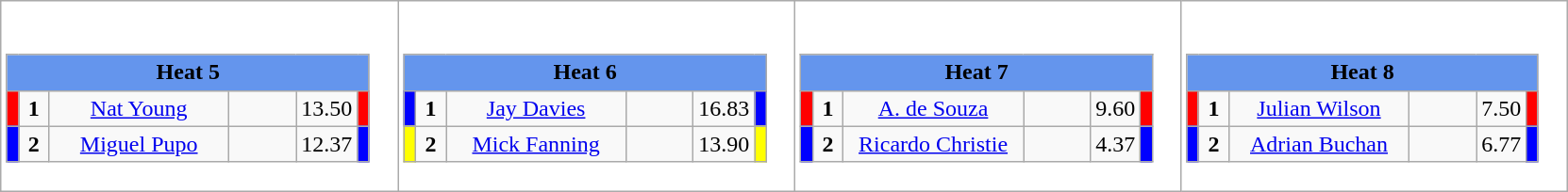<table class="wikitable" style="background:#fff;">
<tr>
<td><div><br><table class="wikitable">
<tr>
<td colspan="6"  style="text-align:center; background:#6495ed;"><strong>Heat 5</strong></td>
</tr>
<tr>
<td style="width:01px; background: #f00;"></td>
<td style="width:14px; text-align:center;"><strong>1</strong></td>
<td style="width:120px; text-align:center;"><a href='#'>Nat Young</a></td>
<td style="width:40px; text-align:center;"></td>
<td style="width:20px; text-align:center;">13.50</td>
<td style="width:01px; background: #f00;"></td>
</tr>
<tr>
<td style="width:01px; background: #00f;"></td>
<td style="width:14px; text-align:center;"><strong>2</strong></td>
<td style="width:120px; text-align:center;"><a href='#'>Miguel Pupo</a></td>
<td style="width:40px; text-align:center;"></td>
<td style="width:20px; text-align:center;">12.37</td>
<td style="width:01px; background: #00f;"></td>
</tr>
</table>
</div></td>
<td><div><br><table class="wikitable">
<tr>
<td colspan="6"  style="text-align:center; background:#6495ed;"><strong>Heat 6</strong></td>
</tr>
<tr>
<td style="width:01px; background: #00f;"></td>
<td style="width:14px; text-align:center;"><strong>1</strong></td>
<td style="width:120px; text-align:center;"><a href='#'>Jay Davies</a></td>
<td style="width:40px; text-align:center;"></td>
<td style="width:20px; text-align:center;">16.83</td>
<td style="width:01px; background: #00f;"></td>
</tr>
<tr>
<td style="width:01px; background: #ff0;"></td>
<td style="width:14px; text-align:center;"><strong>2</strong></td>
<td style="width:120px; text-align:center;"><a href='#'>Mick Fanning</a></td>
<td style="width:40px; text-align:center;"></td>
<td style="width:20px; text-align:center;">13.90</td>
<td style="width:01px; background: #ff0;"></td>
</tr>
</table>
</div></td>
<td><div><br><table class="wikitable">
<tr>
<td colspan="6"  style="text-align:center; background:#6495ed;"><strong>Heat 7</strong></td>
</tr>
<tr>
<td style="width:01px; background: #f00;"></td>
<td style="width:14px; text-align:center;"><strong>1</strong></td>
<td style="width:120px; text-align:center;"><a href='#'>A. de Souza</a></td>
<td style="width:40px; text-align:center;"></td>
<td style="width:20px; text-align:center;">9.60</td>
<td style="width:01px; background: #f00;"></td>
</tr>
<tr>
<td style="width:01px; background: #00f;"></td>
<td style="width:14px; text-align:center;"><strong>2</strong></td>
<td style="width:120px; text-align:center;"><a href='#'>Ricardo Christie</a></td>
<td style="width:40px; text-align:center;"></td>
<td style="width:20px; text-align:center;">4.37</td>
<td style="width:01px; background: #00f;"></td>
</tr>
</table>
</div></td>
<td><div><br><table class="wikitable">
<tr>
<td colspan="6"  style="text-align:center; background:#6495ed;"><strong>Heat 8</strong></td>
</tr>
<tr>
<td style="width:01px; background: #f00;"></td>
<td style="width:14px; text-align:center;"><strong>1</strong></td>
<td style="width:120px; text-align:center;"><a href='#'>Julian Wilson</a></td>
<td style="width:40px; text-align:center;"></td>
<td style="width:20px; text-align:center;">7.50</td>
<td style="width:01px; background: #f00;"></td>
</tr>
<tr>
<td style="width:01px; background: #00f;"></td>
<td style="width:14px; text-align:center;"><strong>2</strong></td>
<td style="width:120px; text-align:center;"><a href='#'>Adrian Buchan</a></td>
<td style="width:40px; text-align:center;"></td>
<td style="width:20px; text-align:center;">6.77</td>
<td style="width:01px; background: #00f;"></td>
</tr>
</table>
</div></td>
</tr>
</table>
